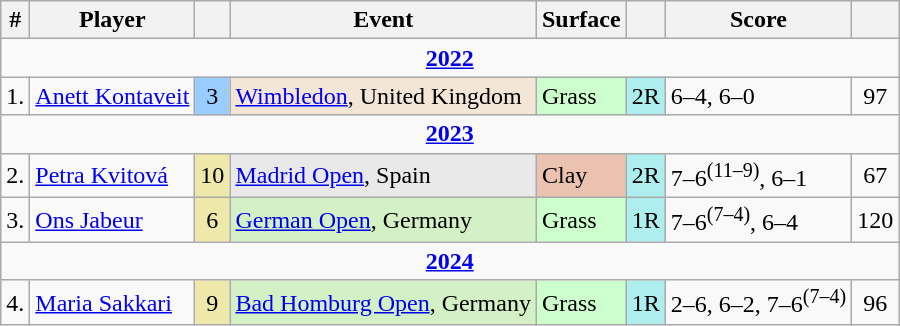<table class="wikitable sortable">
<tr>
<th>#</th>
<th>Player</th>
<th></th>
<th>Event</th>
<th>Surface</th>
<th class="unsortable"></th>
<th class="unsortable">Score</th>
<th></th>
</tr>
<tr>
<td colspan=8 style=text-align:center><strong><a href='#'>2022</a></strong></td>
</tr>
<tr>
<td>1.</td>
<td> <a href='#'>Anett Kontaveit</a></td>
<td align=center bgcolor=99ccff>3</td>
<td bgcolor=f3e6d7><a href='#'>Wimbledon</a>, United Kingdom</td>
<td bgcolor=ccffcc>Grass</td>
<td bgcolor=afeeee>2R</td>
<td>6–4, 6–0</td>
<td align=center>97</td>
</tr>
<tr>
<td colspan=8 style=text-align:center><strong><a href='#'>2023</a></strong></td>
</tr>
<tr>
<td>2.</td>
<td> <a href='#'>Petra Kvitová</a></td>
<td align=center bgcolor=eee8aa>10</td>
<td bgcolor=e9e9e9><a href='#'>Madrid Open</a>, Spain</td>
<td bgcolor=ebc2af>Clay</td>
<td bgcolor=afeeee>2R</td>
<td>7–6<sup>(11–9)</sup>, 6–1</td>
<td align=center>67</td>
</tr>
<tr>
<td>3.</td>
<td> <a href='#'>Ons Jabeur</a></td>
<td align=center bgcolor=eee8aa>6</td>
<td bgcolor=d4f1c5><a href='#'>German Open</a>, Germany</td>
<td bgcolor=ccffcc>Grass</td>
<td bgcolor=afeeee>1R</td>
<td>7–6<sup>(7–4)</sup>, 6–4</td>
<td align=center>120</td>
</tr>
<tr>
<td colspan=8 style=text-align:center><strong><a href='#'>2024</a></strong></td>
</tr>
<tr>
<td>4.</td>
<td> <a href='#'>Maria Sakkari</a></td>
<td align=center bgcolor=eee8aa>9</td>
<td bgcolor=d4f1c5><a href='#'>Bad Homburg Open</a>, Germany</td>
<td bgcolor=ccffcc>Grass</td>
<td bgcolor=afeeee>1R</td>
<td>2–6, 6–2, 7–6<sup>(7–4)</sup></td>
<td align=center>96</td>
</tr>
</table>
